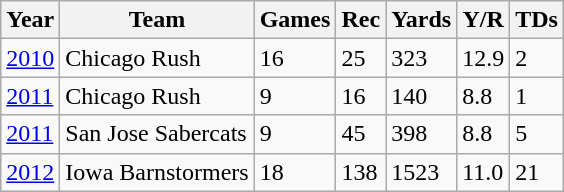<table class="wikitable">
<tr ">
<th>Year</th>
<th>Team</th>
<th>Games</th>
<th>Rec</th>
<th>Yards</th>
<th>Y/R</th>
<th>TDs</th>
</tr>
<tr>
<td><a href='#'>2010</a></td>
<td>Chicago Rush</td>
<td>16</td>
<td>25</td>
<td>323</td>
<td>12.9</td>
<td>2</td>
</tr>
<tr>
<td><a href='#'>2011</a></td>
<td>Chicago Rush</td>
<td>9</td>
<td>16</td>
<td>140</td>
<td>8.8</td>
<td>1</td>
</tr>
<tr>
<td><a href='#'>2011</a></td>
<td>San Jose Sabercats</td>
<td>9</td>
<td>45</td>
<td>398</td>
<td>8.8</td>
<td>5</td>
</tr>
<tr>
<td><a href='#'>2012</a></td>
<td>Iowa Barnstormers</td>
<td>18</td>
<td>138</td>
<td>1523</td>
<td>11.0</td>
<td>21</td>
</tr>
</table>
